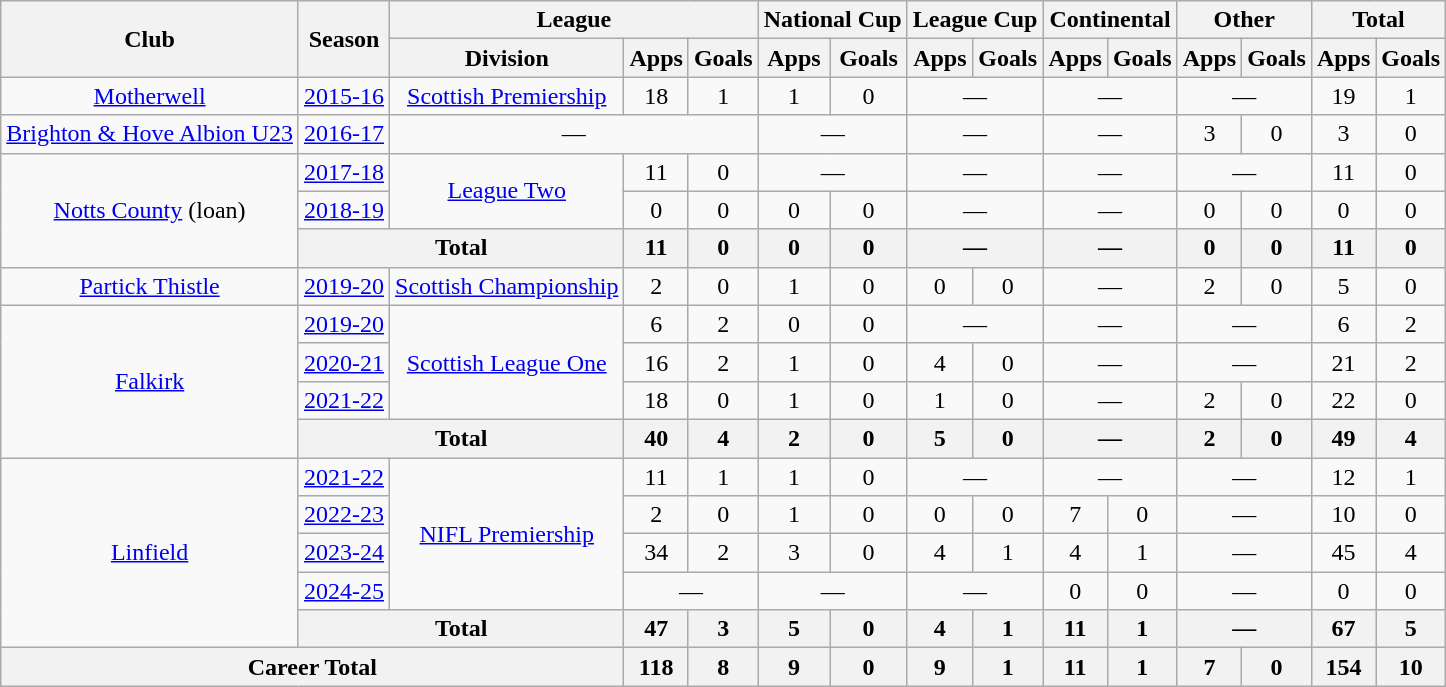<table class="wikitable" style="text-align: center">
<tr>
<th rowspan="2">Club</th>
<th rowspan="2">Season</th>
<th colspan="3">League</th>
<th colspan="2">National Cup</th>
<th colspan="2">League Cup</th>
<th colspan="2">Continental</th>
<th colspan="2">Other</th>
<th colspan="2">Total</th>
</tr>
<tr>
<th>Division</th>
<th>Apps</th>
<th>Goals</th>
<th>Apps</th>
<th>Goals</th>
<th>Apps</th>
<th>Goals</th>
<th>Apps</th>
<th>Goals</th>
<th>Apps</th>
<th>Goals</th>
<th>Apps</th>
<th>Goals</th>
</tr>
<tr>
<td><a href='#'>Motherwell</a></td>
<td><a href='#'>2015-16</a></td>
<td><a href='#'>Scottish Premiership</a></td>
<td>18</td>
<td>1</td>
<td>1</td>
<td>0</td>
<td colspan="2">—</td>
<td colspan="2">—</td>
<td colspan="2">—</td>
<td>19</td>
<td>1</td>
</tr>
<tr>
<td><a href='#'>Brighton & Hove Albion U23</a></td>
<td><a href='#'>2016-17</a></td>
<td colspan="3">—</td>
<td colspan="2">—</td>
<td colspan="2">—</td>
<td colspan="2">—</td>
<td>3</td>
<td>0</td>
<td>3</td>
<td>0</td>
</tr>
<tr>
<td rowspan="3"><a href='#'>Notts County</a> (loan)</td>
<td><a href='#'>2017-18</a></td>
<td rowspan="2"><a href='#'>League Two</a></td>
<td>11</td>
<td>0</td>
<td colspan="2">—</td>
<td colspan="2">—</td>
<td colspan="2">—</td>
<td colspan="2">—</td>
<td>11</td>
<td>0</td>
</tr>
<tr>
<td><a href='#'>2018-19</a></td>
<td>0</td>
<td>0</td>
<td>0</td>
<td>0</td>
<td colspan="2">—</td>
<td colspan="2">—</td>
<td>0</td>
<td>0</td>
<td>0</td>
<td>0</td>
</tr>
<tr>
<th colspan="2">Total</th>
<th>11</th>
<th>0</th>
<th>0</th>
<th>0</th>
<th colspan="2">—</th>
<th colspan="2">—</th>
<th>0</th>
<th>0</th>
<th>11</th>
<th>0</th>
</tr>
<tr>
<td><a href='#'>Partick Thistle</a></td>
<td><a href='#'>2019-20</a></td>
<td><a href='#'>Scottish Championship</a></td>
<td>2</td>
<td>0</td>
<td>1</td>
<td>0</td>
<td>0</td>
<td>0</td>
<td colspan="2">—</td>
<td>2</td>
<td>0</td>
<td>5</td>
<td>0</td>
</tr>
<tr>
<td rowspan="4"><a href='#'>Falkirk</a></td>
<td><a href='#'>2019-20</a></td>
<td rowspan="3"><a href='#'>Scottish League One</a></td>
<td>6</td>
<td>2</td>
<td>0</td>
<td>0</td>
<td colspan="2">—</td>
<td colspan="2">—</td>
<td colspan="2">—</td>
<td>6</td>
<td>2</td>
</tr>
<tr>
<td><a href='#'>2020-21</a></td>
<td>16</td>
<td>2</td>
<td>1</td>
<td>0</td>
<td>4</td>
<td>0</td>
<td colspan="2">—</td>
<td colspan="2">—</td>
<td>21</td>
<td>2</td>
</tr>
<tr>
<td><a href='#'>2021-22</a></td>
<td>18</td>
<td>0</td>
<td>1</td>
<td>0</td>
<td>1</td>
<td>0</td>
<td colspan="2">—</td>
<td>2</td>
<td>0</td>
<td>22</td>
<td>0</td>
</tr>
<tr>
<th colspan="2">Total</th>
<th>40</th>
<th>4</th>
<th>2</th>
<th>0</th>
<th>5</th>
<th>0</th>
<th colspan="2">—</th>
<th>2</th>
<th>0</th>
<th>49</th>
<th>4</th>
</tr>
<tr>
<td rowspan="5"><a href='#'>Linfield</a></td>
<td><a href='#'>2021-22</a></td>
<td rowspan="4"><a href='#'>NIFL Premiership</a></td>
<td>11</td>
<td>1</td>
<td>1</td>
<td>0</td>
<td colspan="2">—</td>
<td colspan="2">—</td>
<td colspan="2">—</td>
<td>12</td>
<td>1</td>
</tr>
<tr>
<td><a href='#'>2022-23</a></td>
<td>2</td>
<td>0</td>
<td>1</td>
<td>0</td>
<td>0</td>
<td>0</td>
<td>7</td>
<td>0</td>
<td colspan="2">—</td>
<td>10</td>
<td>0</td>
</tr>
<tr>
<td><a href='#'>2023-24</a></td>
<td>34</td>
<td>2</td>
<td>3</td>
<td>0</td>
<td>4</td>
<td>1</td>
<td>4</td>
<td>1</td>
<td colspan="2">—</td>
<td>45</td>
<td>4</td>
</tr>
<tr>
<td><a href='#'>2024-25</a></td>
<td colspan="2">—</td>
<td colspan="2">—</td>
<td colspan="2">—</td>
<td>0</td>
<td>0</td>
<td colspan="2">—</td>
<td>0</td>
<td>0</td>
</tr>
<tr>
<th colspan="2">Total</th>
<th>47</th>
<th>3</th>
<th>5</th>
<th>0</th>
<th>4</th>
<th>1</th>
<th>11</th>
<th>1</th>
<th colspan="2">—</th>
<th>67</th>
<th>5</th>
</tr>
<tr>
<th colspan="3">Career Total</th>
<th>118</th>
<th>8</th>
<th>9</th>
<th>0</th>
<th>9</th>
<th>1</th>
<th>11</th>
<th>1</th>
<th>7</th>
<th>0</th>
<th>154</th>
<th>10</th>
</tr>
</table>
